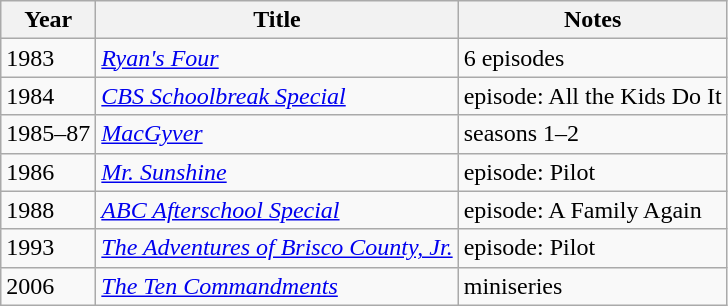<table class="wikitable">
<tr>
<th>Year</th>
<th>Title</th>
<th>Notes</th>
</tr>
<tr>
<td>1983</td>
<td><em><a href='#'>Ryan's Four</a></em></td>
<td>6 episodes</td>
</tr>
<tr>
<td>1984</td>
<td><em><a href='#'>CBS Schoolbreak Special</a></em></td>
<td>episode: All the Kids Do It</td>
</tr>
<tr>
<td>1985–87</td>
<td><em><a href='#'>MacGyver</a></em></td>
<td>seasons 1–2</td>
</tr>
<tr>
<td>1986</td>
<td><em><a href='#'>Mr. Sunshine</a></em></td>
<td>episode: Pilot</td>
</tr>
<tr>
<td>1988</td>
<td><em><a href='#'>ABC Afterschool Special</a></em></td>
<td>episode: A Family Again</td>
</tr>
<tr>
<td>1993</td>
<td><em><a href='#'>The Adventures of Brisco County, Jr.</a></em></td>
<td>episode: Pilot</td>
</tr>
<tr>
<td>2006</td>
<td><em><a href='#'>The Ten Commandments</a></em></td>
<td>miniseries</td>
</tr>
</table>
